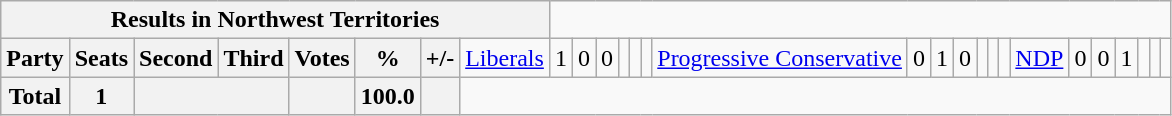<table class="wikitable">
<tr>
<th colspan=9>Results in Northwest Territories</th>
</tr>
<tr>
<th colspan=2>Party</th>
<th>Seats</th>
<th>Second</th>
<th>Third</th>
<th>Votes</th>
<th>%</th>
<th>+/-<br></th>
<td><a href='#'>Liberals</a></td>
<td align="right">1</td>
<td align="right">0</td>
<td align="right">0</td>
<td align="right"></td>
<td align="right"></td>
<td align="right"><br></td>
<td><a href='#'>Progressive Conservative</a></td>
<td align="right">0</td>
<td align="right">1</td>
<td align="right">0</td>
<td align="right"></td>
<td align="right"></td>
<td align="right"><br></td>
<td><a href='#'>NDP</a></td>
<td align="right">0</td>
<td align="right">0</td>
<td align="right">1</td>
<td align="right"></td>
<td align="right"></td>
<td align="right"></td>
</tr>
<tr>
<th colspan="2">Total</th>
<th>1</th>
<th colspan="2"></th>
<th></th>
<th>100.0</th>
<th></th>
</tr>
</table>
